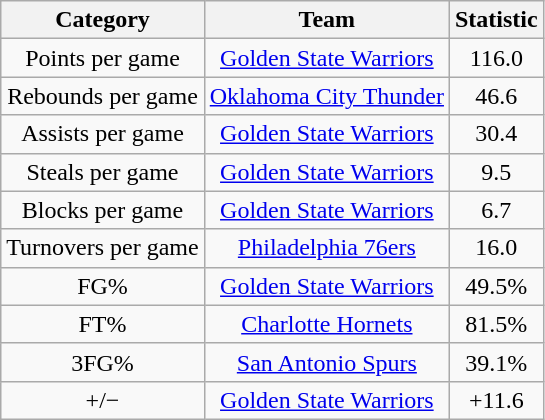<table class="wikitable" style="text-align:center">
<tr>
<th>Category</th>
<th>Team</th>
<th>Statistic</th>
</tr>
<tr>
<td>Points per game</td>
<td><a href='#'>Golden State Warriors</a></td>
<td>116.0</td>
</tr>
<tr>
<td>Rebounds per game</td>
<td><a href='#'>Oklahoma City Thunder</a></td>
<td>46.6</td>
</tr>
<tr>
<td>Assists per game</td>
<td><a href='#'>Golden State Warriors</a></td>
<td>30.4</td>
</tr>
<tr>
<td>Steals per game</td>
<td><a href='#'>Golden State Warriors</a></td>
<td>9.5</td>
</tr>
<tr>
<td>Blocks per game</td>
<td><a href='#'>Golden State Warriors</a></td>
<td>6.7</td>
</tr>
<tr>
<td>Turnovers per game</td>
<td><a href='#'>Philadelphia 76ers</a></td>
<td>16.0</td>
</tr>
<tr>
<td>FG%</td>
<td><a href='#'>Golden State Warriors</a></td>
<td>49.5%</td>
</tr>
<tr>
<td>FT%</td>
<td><a href='#'>Charlotte Hornets</a></td>
<td>81.5%</td>
</tr>
<tr>
<td>3FG%</td>
<td><a href='#'>San Antonio Spurs</a></td>
<td>39.1%</td>
</tr>
<tr>
<td>+/−</td>
<td><a href='#'>Golden State Warriors</a></td>
<td>+11.6</td>
</tr>
</table>
